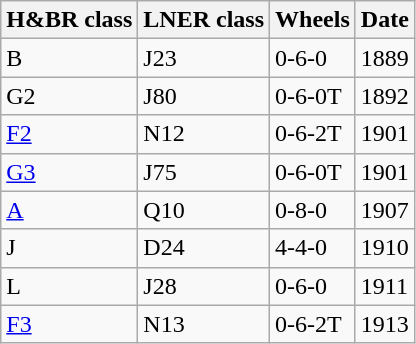<table class="wikitable">
<tr>
<th>H&BR class</th>
<th>LNER class</th>
<th>Wheels</th>
<th>Date</th>
</tr>
<tr>
<td>B</td>
<td>J23</td>
<td>0-6-0</td>
<td>1889</td>
</tr>
<tr>
<td>G2</td>
<td>J80</td>
<td>0-6-0T</td>
<td>1892</td>
</tr>
<tr>
<td><a href='#'>F2</a></td>
<td>N12</td>
<td>0-6-2T</td>
<td>1901</td>
</tr>
<tr>
<td><a href='#'>G3</a></td>
<td>J75</td>
<td>0-6-0T</td>
<td>1901</td>
</tr>
<tr>
<td><a href='#'>A</a></td>
<td>Q10</td>
<td>0-8-0</td>
<td>1907</td>
</tr>
<tr>
<td>J</td>
<td>D24</td>
<td>4-4-0</td>
<td>1910</td>
</tr>
<tr>
<td>L</td>
<td>J28</td>
<td>0-6-0</td>
<td>1911</td>
</tr>
<tr>
<td><a href='#'>F3</a></td>
<td>N13</td>
<td>0-6-2T</td>
<td>1913</td>
</tr>
</table>
